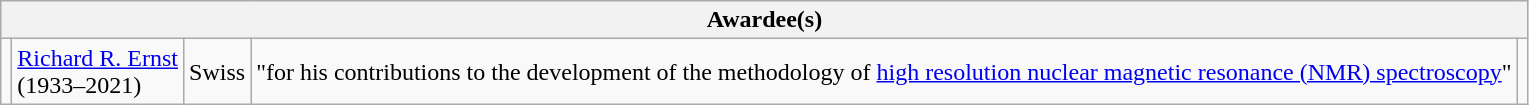<table class="wikitable">
<tr>
<th colspan="5">Awardee(s)</th>
</tr>
<tr>
<td></td>
<td><a href='#'>Richard R. Ernst</a><br>(1933–2021)</td>
<td> Swiss</td>
<td>"for his contributions to the development of the methodology of <a href='#'>high resolution nuclear magnetic resonance (NMR) spectroscopy</a>"</td>
<td></td>
</tr>
</table>
